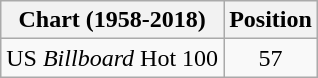<table class="wikitable plainrowheaders">
<tr>
<th>Chart (1958-2018)</th>
<th>Position</th>
</tr>
<tr>
<td>US <em>Billboard</em> Hot 100</td>
<td style="text-align:center;">57</td>
</tr>
</table>
